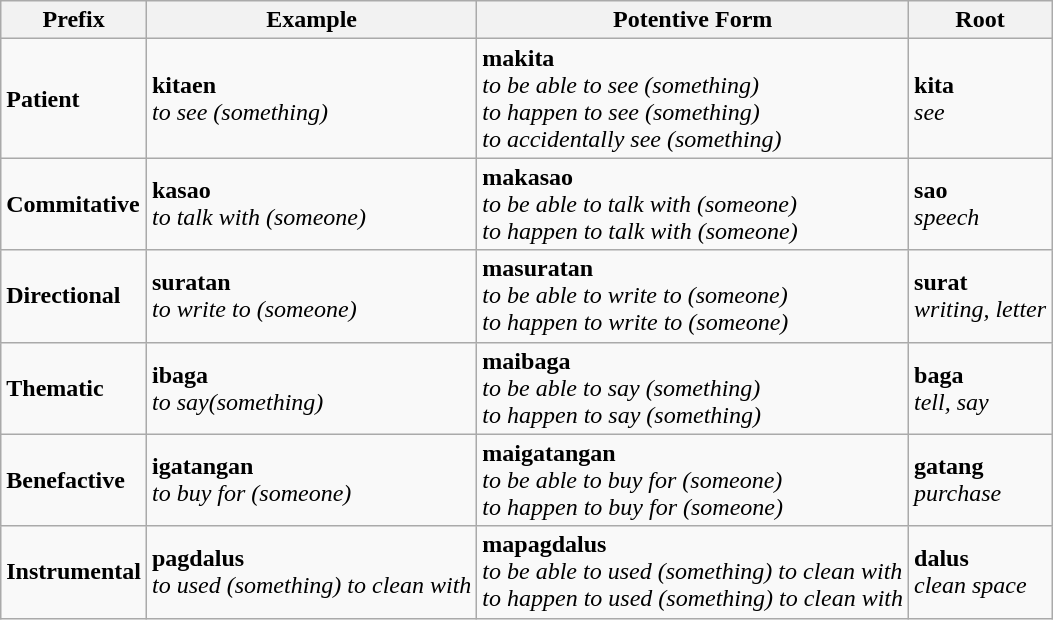<table class="wikitable" align="center">
<tr>
<th>Prefix</th>
<th>Example</th>
<th>Potentive Form</th>
<th>Root</th>
</tr>
<tr>
<td><strong>Patient</strong></td>
<td><strong>kitaen</strong><br><em>to see (something)</em></td>
<td><strong>makita</strong><br><em>to be able to see (something)</em><br>
<em>to happen to see (something)</em><br> 
<em>to accidentally see (something)</em></td>
<td><strong>kita</strong><br><em>see</em></td>
</tr>
<tr>
<td><strong>Commitative</strong></td>
<td><strong>kasao</strong><br><em>to talk with (someone)</em></td>
<td><strong>makasao</strong><br><em>to be able to talk with (someone)</em><br>
<em>to happen to talk with (someone)</em></td>
<td><strong>sao</strong><br><em>speech</em></td>
</tr>
<tr>
<td><strong>Directional</strong></td>
<td><strong>suratan</strong><br><em>to write to (someone)</em></td>
<td><strong>masuratan</strong><br><em>to be able to write to (someone)</em><br>
<em>to happen to write to (someone)</em></td>
<td><strong>surat</strong><br><em>writing, letter</em></td>
</tr>
<tr>
<td><strong>Thematic</strong></td>
<td><strong>ibaga</strong><br><em>to say(something)</em></td>
<td><strong>maibaga</strong><br><em>to be able to say (something)</em><br>
<em>to happen to say (something)</em></td>
<td><strong>baga</strong><br><em>tell, say</em></td>
</tr>
<tr>
<td><strong>Benefactive</strong></td>
<td><strong>igatangan</strong><br><em>to buy for (someone)</em></td>
<td><strong>maigatangan</strong><br><em>to be able to buy for (someone)</em><br>
<em>to happen to buy for (someone)</em></td>
<td><strong>gatang</strong><br><em>purchase</em></td>
</tr>
<tr>
<td><strong>Instrumental</strong></td>
<td><strong>pagdalus</strong><br><em>to used (something) to clean with</em></td>
<td><strong>mapagdalus</strong><br><em>to be able to used (something) to clean with</em><br>
<em>to happen to used (something) to clean with</em></td>
<td><strong>dalus</strong><br><em>clean space</em></td>
</tr>
</table>
